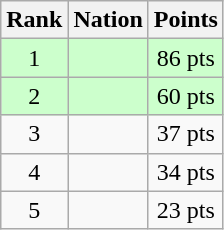<table class="wikitable sortable" style="text-align:center">
<tr>
<th>Rank</th>
<th>Nation</th>
<th>Points</th>
</tr>
<tr style="background-color:#ccffcc">
<td>1</td>
<td align=left></td>
<td>86 pts</td>
</tr>
<tr style="background-color:#ccffcc">
<td>2</td>
<td align=left></td>
<td>60 pts</td>
</tr>
<tr>
<td>3</td>
<td align=left></td>
<td>37 pts</td>
</tr>
<tr>
<td>4</td>
<td align=left></td>
<td>34 pts</td>
</tr>
<tr>
<td>5</td>
<td align=left></td>
<td>23 pts</td>
</tr>
</table>
